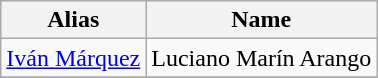<table class="wikitable">
<tr>
<th>Alias</th>
<th>Name</th>
</tr>
<tr>
<td><a href='#'>Iván Márquez</a></td>
<td>Luciano Marín Arango</td>
</tr>
<tr>
</tr>
</table>
